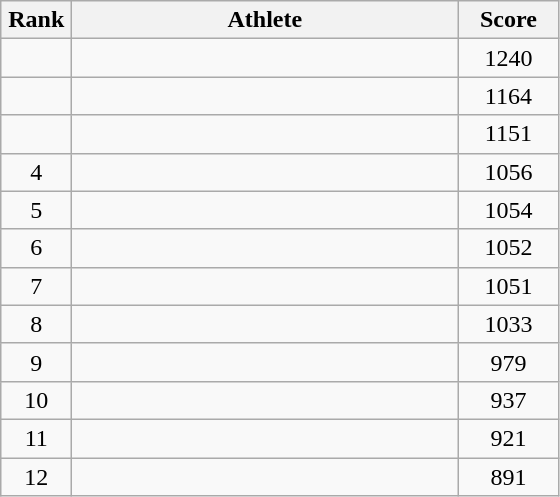<table class=wikitable style="text-align:center">
<tr>
<th width=40>Rank</th>
<th width=250>Athlete</th>
<th width=60>Score</th>
</tr>
<tr>
<td></td>
<td align="left"></td>
<td>1240</td>
</tr>
<tr>
<td></td>
<td align="left"></td>
<td>1164</td>
</tr>
<tr>
<td></td>
<td align="left"></td>
<td>1151</td>
</tr>
<tr>
<td>4</td>
<td align="left"></td>
<td>1056</td>
</tr>
<tr>
<td>5</td>
<td align="left"></td>
<td>1054</td>
</tr>
<tr>
<td>6</td>
<td align="left"></td>
<td>1052</td>
</tr>
<tr>
<td>7</td>
<td align="left"></td>
<td>1051</td>
</tr>
<tr>
<td>8</td>
<td align="left"></td>
<td>1033</td>
</tr>
<tr>
<td>9</td>
<td align="left"></td>
<td>979</td>
</tr>
<tr>
<td>10</td>
<td align="left"></td>
<td>937</td>
</tr>
<tr>
<td>11</td>
<td align="left"></td>
<td>921</td>
</tr>
<tr>
<td>12</td>
<td align="left"></td>
<td>891</td>
</tr>
</table>
